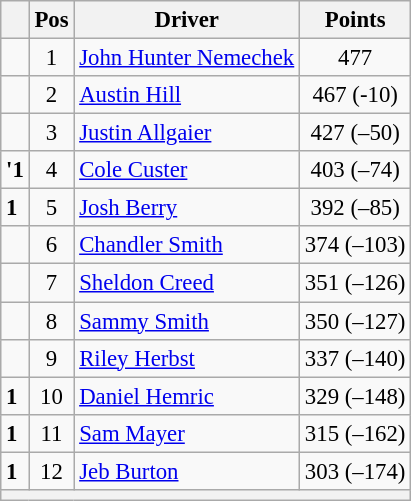<table class="wikitable" style="font-size: 95%;">
<tr>
<th></th>
<th>Pos</th>
<th>Driver</th>
<th>Points</th>
</tr>
<tr>
<td align="left"></td>
<td style="text-align:center;">1</td>
<td><a href='#'>John Hunter Nemechek</a></td>
<td style="text-align:center;">477</td>
</tr>
<tr>
<td align="left"></td>
<td style="text-align:center;">2</td>
<td><a href='#'>Austin Hill</a></td>
<td style="text-align:center;">467 (-10)</td>
</tr>
<tr>
<td align="left"></td>
<td style="text-align:center;">3</td>
<td><a href='#'>Justin Allgaier</a></td>
<td style="text-align:center;">427 (–50)</td>
</tr>
<tr>
<td align="left"> <strong>'1</strong></td>
<td style="text-align:center;">4</td>
<td><a href='#'>Cole Custer</a></td>
<td style="text-align:center;">403 (–74)</td>
</tr>
<tr>
<td align="left"> <strong>1</strong></td>
<td style="text-align:center;">5</td>
<td><a href='#'>Josh Berry</a></td>
<td style="text-align:center;">392 (–85)</td>
</tr>
<tr>
<td align="left"></td>
<td style="text-align:center;">6</td>
<td><a href='#'>Chandler Smith</a></td>
<td style="text-align:center;">374 (–103)</td>
</tr>
<tr>
<td align="left"></td>
<td style="text-align:center;">7</td>
<td><a href='#'>Sheldon Creed</a></td>
<td style="text-align:center;">351 (–126)</td>
</tr>
<tr>
<td align="left"></td>
<td style="text-align:center;">8</td>
<td><a href='#'>Sammy Smith</a></td>
<td style="text-align:center;">350 (–127)</td>
</tr>
<tr>
<td align="left"></td>
<td style="text-align:center;">9</td>
<td><a href='#'>Riley Herbst</a></td>
<td style="text-align:center;">337 (–140)</td>
</tr>
<tr>
<td align="left"> <strong>1</strong></td>
<td style="text-align:center;">10</td>
<td><a href='#'>Daniel Hemric</a></td>
<td style="text-align:center;">329 (–148)</td>
</tr>
<tr>
<td align="left"> <strong>1</strong></td>
<td style="text-align:center;">11</td>
<td><a href='#'>Sam Mayer</a></td>
<td style="text-align:center;">315 (–162)</td>
</tr>
<tr>
<td align="left"> <strong>1</strong></td>
<td style="text-align:center;">12</td>
<td><a href='#'>Jeb Burton</a></td>
<td style="text-align:center;">303 (–174)</td>
</tr>
<tr class="sortbottom">
<th colspan="9"></th>
</tr>
</table>
